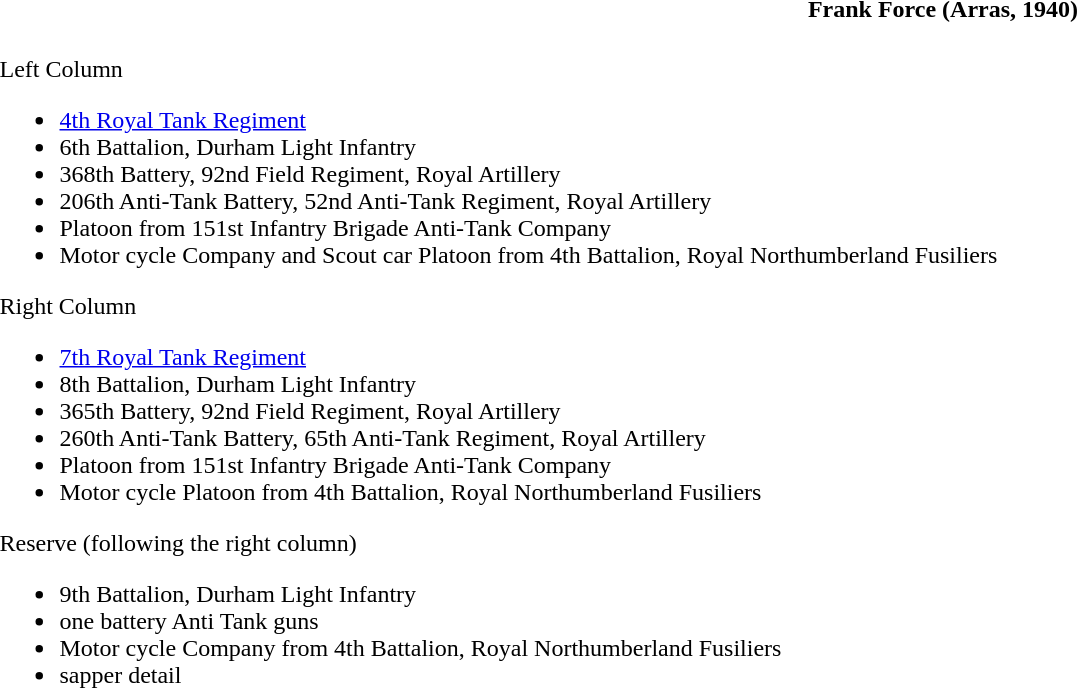<table class="toccolours collapsible collapsed" style="width:100%; background:transparent;">
<tr>
<th colspan=>Frank Force (Arras, 1940)</th>
</tr>
<tr>
<td colspan="2"><br>Left Column<ul><li><a href='#'>4th Royal Tank Regiment</a></li><li>6th Battalion, Durham Light Infantry</li><li>368th Battery, 92nd Field Regiment, Royal Artillery</li><li>206th Anti-Tank Battery, 52nd Anti-Tank Regiment, Royal Artillery</li><li>Platoon from 151st Infantry Brigade Anti-Tank Company</li><li>Motor cycle Company and Scout car Platoon from 4th Battalion, Royal Northumberland Fusiliers</li></ul>Right Column<ul><li><a href='#'>7th Royal Tank Regiment</a></li><li>8th Battalion, Durham Light Infantry</li><li>365th Battery, 92nd Field Regiment, Royal Artillery</li><li>260th Anti-Tank Battery, 65th Anti-Tank Regiment, Royal Artillery</li><li>Platoon from 151st Infantry Brigade Anti-Tank Company</li><li>Motor cycle Platoon from 4th Battalion, Royal Northumberland Fusiliers</li></ul>Reserve (following the right column)<ul><li>9th Battalion, Durham Light Infantry</li><li>one battery Anti Tank guns</li><li>Motor cycle Company from 4th Battalion, Royal Northumberland Fusiliers</li><li>sapper detail</li></ul></td>
</tr>
</table>
